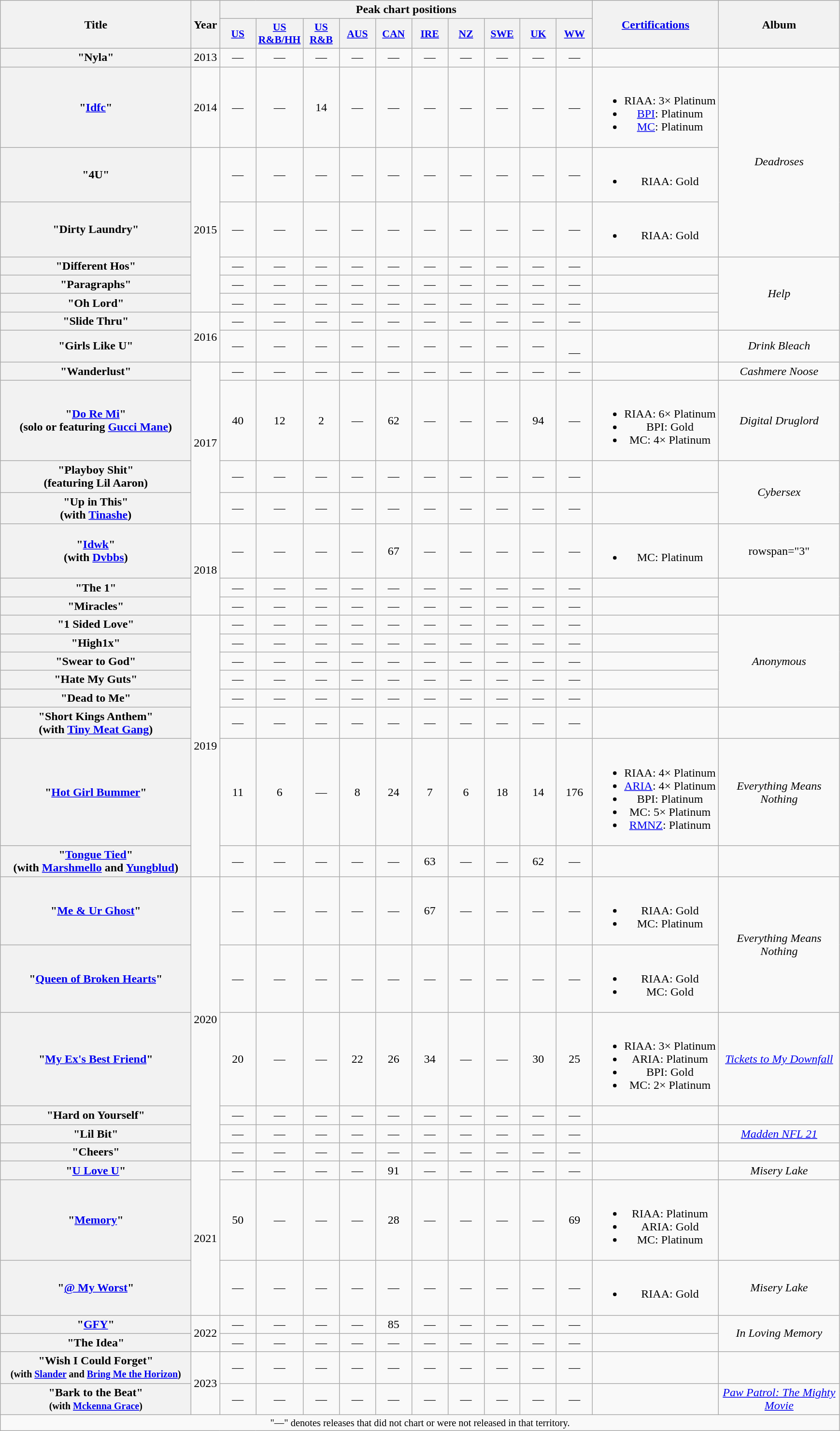<table class="wikitable plainrowheaders" style="text-align:center;">
<tr>
<th scope="col" rowspan="2" style="width:16em;">Title</th>
<th scope="col" rowspan="2" style="width:1em;">Year</th>
<th scope="col" colspan="10">Peak chart positions</th>
<th scope="col" rowspan="2"><a href='#'>Certifications</a></th>
<th scope="col" rowspan="2" style="width:10em;">Album</th>
</tr>
<tr>
<th scope="col" style="width:3em;font-size:90%;"><a href='#'>US</a><br></th>
<th scope="col" style="width:3em;font-size:90%;"><a href='#'>US<br>R&B/HH</a><br></th>
<th scope="col" style="width:3em;font-size:90%;"><a href='#'>US<br>R&B</a><br></th>
<th scope="col" style="width:3em;font-size:90%;"><a href='#'>AUS</a><br></th>
<th scope="col" style="width:3em;font-size:90%;"><a href='#'>CAN</a><br></th>
<th scope="col" style="width:3em;font-size:90%;"><a href='#'>IRE</a><br></th>
<th scope="col" style="width:3em;font-size:90%;"><a href='#'>NZ</a><br></th>
<th scope="col" style="width:3em;font-size:90%;"><a href='#'>SWE</a><br></th>
<th scope="col" style="width:3em;font-size:90%;"><a href='#'>UK</a><br></th>
<th scope="col" style="width:3em;font-size:90%;"><a href='#'>WW</a><br></th>
</tr>
<tr>
<th scope="row">"Nyla"</th>
<td>2013</td>
<td>—</td>
<td>—</td>
<td>—</td>
<td>—</td>
<td>—</td>
<td>—</td>
<td>—</td>
<td>—</td>
<td>—</td>
<td>—</td>
<td></td>
<td></td>
</tr>
<tr>
<th scope="row">"<a href='#'>Idfc</a>"</th>
<td>2014</td>
<td>—</td>
<td>—</td>
<td>14</td>
<td>—</td>
<td>—</td>
<td>—</td>
<td>—</td>
<td>—</td>
<td>—</td>
<td>—</td>
<td><br><ul><li>RIAA: 3× Platinum</li><li><a href='#'>BPI</a>: Platinum</li><li><a href='#'>MC</a>: Platinum</li></ul></td>
<td rowspan="3"><em>Deadroses</em></td>
</tr>
<tr>
<th scope="row">"4U"</th>
<td rowspan="5">2015</td>
<td>—</td>
<td>—</td>
<td>—</td>
<td>—</td>
<td>—</td>
<td>—</td>
<td>—</td>
<td>—</td>
<td>—</td>
<td>—</td>
<td><br><ul><li>RIAA: Gold</li></ul></td>
</tr>
<tr>
<th scope="row">"Dirty Laundry"</th>
<td>—</td>
<td>—</td>
<td>—</td>
<td>—</td>
<td>—</td>
<td>—</td>
<td>—</td>
<td>—</td>
<td>—</td>
<td>—</td>
<td><br><ul><li>RIAA: Gold</li></ul></td>
</tr>
<tr>
<th scope="row">"Different Hos"</th>
<td>—</td>
<td>—</td>
<td>—</td>
<td>—</td>
<td>—</td>
<td>—</td>
<td>—</td>
<td>—</td>
<td>—</td>
<td>—</td>
<td></td>
<td rowspan=4><em>Help</em></td>
</tr>
<tr>
<th scope="row">"Paragraphs"</th>
<td>—</td>
<td>—</td>
<td>—</td>
<td>—</td>
<td>—</td>
<td>—</td>
<td>—</td>
<td>—</td>
<td>—</td>
<td>—</td>
<td></td>
</tr>
<tr>
<th scope="row">"Oh Lord"</th>
<td>—</td>
<td>—</td>
<td>—</td>
<td>—</td>
<td>—</td>
<td>—</td>
<td>—</td>
<td>—</td>
<td>—</td>
<td>—</td>
<td></td>
</tr>
<tr>
<th scope="row">"Slide Thru" </th>
<td rowspan="2">2016</td>
<td>—</td>
<td>—</td>
<td>—</td>
<td>—</td>
<td>—</td>
<td>—</td>
<td>—</td>
<td>—</td>
<td>—</td>
<td>—</td>
<td></td>
</tr>
<tr>
<th scope="row">"Girls Like U"</th>
<td>—</td>
<td>—</td>
<td>—</td>
<td>—</td>
<td>—</td>
<td>—</td>
<td>—</td>
<td>—</td>
<td>—</td>
<td><br>—</td>
<td></td>
<td><em>Drink Bleach</em></td>
</tr>
<tr>
<th scope="row">"Wanderlust"</th>
<td rowspan=4>2017</td>
<td>—</td>
<td>—</td>
<td>—</td>
<td>—</td>
<td>—</td>
<td>—</td>
<td>—</td>
<td>—</td>
<td>—</td>
<td>—</td>
<td></td>
<td><em>Cashmere Noose</em></td>
</tr>
<tr>
<th scope="row">"<a href='#'>Do Re Mi</a>"<br><span>(solo or featuring <a href='#'>Gucci Mane</a>)</span></th>
<td>40</td>
<td>12</td>
<td>2</td>
<td>—</td>
<td>62</td>
<td>—</td>
<td>—</td>
<td>—</td>
<td>94</td>
<td>—</td>
<td><br><ul><li>RIAA: 6× Platinum</li><li>BPI: Gold</li><li>MC: 4× Platinum</li></ul></td>
<td><em>Digital Druglord</em></td>
</tr>
<tr>
<th scope="row">"Playboy Shit"<br><span>(featuring Lil Aaron)</span></th>
<td>—</td>
<td>—</td>
<td>—</td>
<td>—</td>
<td>—</td>
<td>—</td>
<td>—</td>
<td>—</td>
<td>—</td>
<td>—</td>
<td></td>
<td rowspan="2"><em>Cybersex</em></td>
</tr>
<tr>
<th scope="row">"Up in This"<br><span>(with <a href='#'>Tinashe</a>)</span></th>
<td>—</td>
<td>—</td>
<td>—</td>
<td>—</td>
<td>—</td>
<td>—</td>
<td>—</td>
<td>—</td>
<td>—</td>
<td>—</td>
<td></td>
</tr>
<tr>
<th scope="row">"<a href='#'>Idwk</a>"<br><span>(with <a href='#'>Dvbbs</a>)</span></th>
<td rowspan="3">2018</td>
<td>—</td>
<td>—</td>
<td>—</td>
<td>—</td>
<td>67</td>
<td>—</td>
<td>—</td>
<td>—</td>
<td>—</td>
<td>—</td>
<td><br><ul><li>MC: Platinum</li></ul></td>
<td>rowspan="3" </td>
</tr>
<tr>
<th scope="row">"The 1"</th>
<td>—</td>
<td>—</td>
<td>—</td>
<td>—</td>
<td>—</td>
<td>—</td>
<td>—</td>
<td>—</td>
<td>—</td>
<td>—</td>
<td></td>
</tr>
<tr>
<th scope="row">"Miracles"<br></th>
<td>—</td>
<td>—</td>
<td>—</td>
<td>—</td>
<td>—</td>
<td>—</td>
<td>—</td>
<td>—</td>
<td>—</td>
<td>—</td>
<td></td>
</tr>
<tr>
<th scope="row">"1 Sided Love"</th>
<td rowspan="8">2019</td>
<td>—</td>
<td>—</td>
<td>—</td>
<td>—</td>
<td>—</td>
<td>—</td>
<td>—</td>
<td>—</td>
<td>—</td>
<td>—</td>
<td></td>
<td rowspan="5"><em>Anonymous</em></td>
</tr>
<tr>
<th scope="row">"High1x"</th>
<td>—</td>
<td>—</td>
<td>—</td>
<td>—</td>
<td>—</td>
<td>—</td>
<td>—</td>
<td>—</td>
<td>—</td>
<td>—</td>
<td></td>
</tr>
<tr>
<th scope="row">"Swear to God"</th>
<td>—</td>
<td>—</td>
<td>—</td>
<td>—</td>
<td>—</td>
<td>—</td>
<td>—</td>
<td>—</td>
<td>—</td>
<td>—</td>
<td></td>
</tr>
<tr>
<th scope="row">"Hate My Guts"</th>
<td>—</td>
<td>—</td>
<td>—</td>
<td>—</td>
<td>—</td>
<td>—</td>
<td>—</td>
<td>—</td>
<td>—</td>
<td>—</td>
<td></td>
</tr>
<tr>
<th scope="row">"Dead to Me"</th>
<td>—</td>
<td>—</td>
<td>—</td>
<td>—</td>
<td>—</td>
<td>—</td>
<td>—</td>
<td>—</td>
<td>—</td>
<td>—</td>
<td></td>
</tr>
<tr>
<th scope="row">"Short Kings Anthem"<br><span>(with <a href='#'>Tiny Meat Gang</a>)</span></th>
<td>—</td>
<td>—</td>
<td>—</td>
<td>—</td>
<td>—</td>
<td>—</td>
<td>—</td>
<td>—</td>
<td>—</td>
<td>—</td>
<td></td>
<td></td>
</tr>
<tr>
<th scope="row">"<a href='#'>Hot Girl Bummer</a>"</th>
<td>11</td>
<td>6</td>
<td>—</td>
<td>8</td>
<td>24</td>
<td>7</td>
<td>6</td>
<td>18</td>
<td>14</td>
<td>176</td>
<td><br><ul><li>RIAA: 4× Platinum</li><li><a href='#'>ARIA</a>: 4× Platinum</li><li>BPI: Platinum</li><li>MC: 5× Platinum</li><li><a href='#'>RMNZ</a>: Platinum</li></ul></td>
<td><em>Everything Means Nothing</em></td>
</tr>
<tr>
<th scope="row">"<a href='#'>Tongue Tied</a>"<br><span>(with <a href='#'>Marshmello</a> and <a href='#'>Yungblud</a>)</span></th>
<td>—</td>
<td>—</td>
<td>—</td>
<td>—</td>
<td>—</td>
<td>63</td>
<td>—</td>
<td>—</td>
<td>62</td>
<td>—</td>
<td></td>
<td></td>
</tr>
<tr>
<th scope="row">"<a href='#'>Me & Ur Ghost</a>"</th>
<td rowspan="6">2020</td>
<td>—</td>
<td>—</td>
<td>—</td>
<td>—</td>
<td>—</td>
<td>67<br></td>
<td>—</td>
<td>—</td>
<td>—</td>
<td>—</td>
<td><br><ul><li>RIAA: Gold</li><li>MC: Platinum</li></ul></td>
<td rowspan="2"><em>Everything Means Nothing</em></td>
</tr>
<tr>
<th scope="row">"<a href='#'>Queen of Broken Hearts</a>"</th>
<td>—</td>
<td>—</td>
<td>—</td>
<td>—</td>
<td>—</td>
<td>—</td>
<td>—</td>
<td>—</td>
<td>—</td>
<td>—</td>
<td><br><ul><li>RIAA: Gold</li><li>MC: Gold</li></ul></td>
</tr>
<tr>
<th scope="row">"<a href='#'>My Ex's Best Friend</a>"<br></th>
<td>20</td>
<td>—</td>
<td>—</td>
<td>22</td>
<td>26</td>
<td>34</td>
<td>—</td>
<td>—</td>
<td>30</td>
<td>25</td>
<td><br><ul><li>RIAA: 3× Platinum</li><li>ARIA: Platinum</li><li>BPI: Gold</li><li>MC: 2× Platinum</li></ul></td>
<td><em><a href='#'>Tickets to My Downfall</a></em></td>
</tr>
<tr>
<th scope="row">"Hard on Yourself"<br></th>
<td>—</td>
<td>—</td>
<td>—</td>
<td>—</td>
<td>—</td>
<td>—</td>
<td>—</td>
<td>—</td>
<td>—</td>
<td>—</td>
<td></td>
<td></td>
</tr>
<tr>
<th scope="row">"Lil Bit"</th>
<td>—</td>
<td>—</td>
<td>—</td>
<td>—</td>
<td>—</td>
<td>—</td>
<td>—</td>
<td>—</td>
<td>—</td>
<td>—</td>
<td></td>
<td><em><a href='#'>Madden NFL 21</a></em></td>
</tr>
<tr>
<th scope="row">"Cheers"<br></th>
<td>—</td>
<td>—</td>
<td>—</td>
<td>—</td>
<td>—</td>
<td>—</td>
<td>—</td>
<td>—</td>
<td>—</td>
<td>—</td>
<td></td>
<td></td>
</tr>
<tr>
<th scope="row">"<a href='#'>U Love U</a>"<br></th>
<td rowspan="3">2021</td>
<td>—</td>
<td>—</td>
<td>—</td>
<td>—</td>
<td>91</td>
<td>—</td>
<td>—</td>
<td>—</td>
<td>—</td>
<td>—</td>
<td></td>
<td><em>Misery Lake</em></td>
</tr>
<tr>
<th scope="row">"<a href='#'>Memory</a>"<br></th>
<td>50</td>
<td>—</td>
<td>—</td>
<td>—</td>
<td>28</td>
<td>—</td>
<td>—</td>
<td>—</td>
<td>—</td>
<td>69</td>
<td><br><ul><li>RIAA: Platinum</li><li>ARIA: Gold</li><li>MC: Platinum</li></ul></td>
<td></td>
</tr>
<tr>
<th scope="row">"<a href='#'>@ My Worst</a>"</th>
<td>—</td>
<td>—</td>
<td>—</td>
<td>—</td>
<td>—</td>
<td>—</td>
<td>—</td>
<td>—</td>
<td>—</td>
<td>—</td>
<td><br><ul><li>RIAA: Gold</li></ul></td>
<td><em>Misery Lake</em></td>
</tr>
<tr>
<th scope="row">"<a href='#'>GFY</a>"<br></th>
<td rowspan="2">2022</td>
<td>—</td>
<td>—</td>
<td>—</td>
<td>—</td>
<td>85</td>
<td>—</td>
<td>—</td>
<td>—</td>
<td>—</td>
<td>—</td>
<td></td>
<td rowspan="2"><em>In Loving Memory</em></td>
</tr>
<tr>
<th scope="row">"The Idea"</th>
<td>—</td>
<td>—</td>
<td>—</td>
<td>—</td>
<td>—</td>
<td>—</td>
<td>—</td>
<td>—</td>
<td>—</td>
<td>—</td>
<td></td>
</tr>
<tr>
<th scope="row">"Wish I Could Forget"<br><small>(with <a href='#'>Slander</a> and <a href='#'>Bring Me the Horizon</a>)</small></th>
<td rowspan="2">2023</td>
<td>—</td>
<td>—</td>
<td>—</td>
<td>—</td>
<td>—</td>
<td>—</td>
<td>—</td>
<td>—</td>
<td>—</td>
<td>—</td>
<td></td>
<td></td>
</tr>
<tr>
<th scope="row">"Bark to the Beat"<br><small>(with <a href='#'>Mckenna Grace</a>)</small></th>
<td>—</td>
<td>—</td>
<td>—</td>
<td>—</td>
<td>—</td>
<td>—</td>
<td>—</td>
<td>—</td>
<td>—</td>
<td>—</td>
<td></td>
<td><em><a href='#'>Paw Patrol: The Mighty Movie</a></em></td>
</tr>
<tr>
<td colspan="15" style="font-size:85%">"—" denotes releases that did not chart or were not released in that territory.</td>
</tr>
</table>
